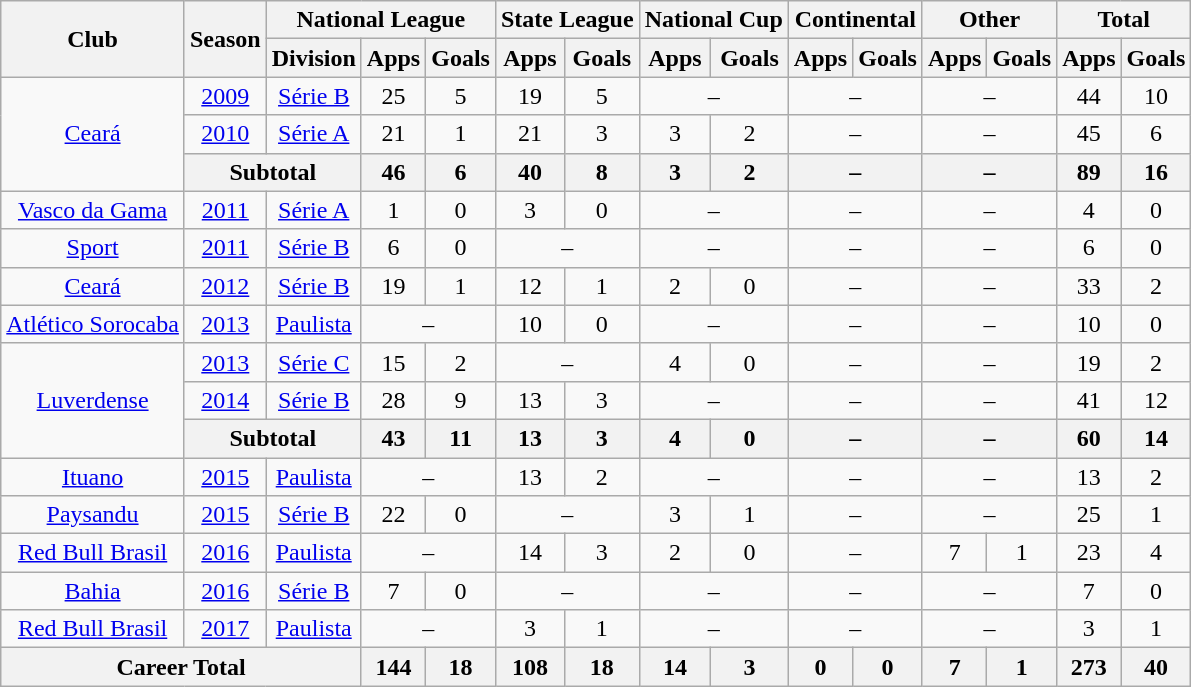<table class="wikitable" style="text-align: center;">
<tr>
<th rowspan="2">Club</th>
<th rowspan="2">Season</th>
<th colspan="3">National League</th>
<th colspan="2">State League</th>
<th colspan="2">National Cup</th>
<th colspan="2">Continental</th>
<th colspan="2">Other</th>
<th colspan="2">Total</th>
</tr>
<tr>
<th>Division</th>
<th>Apps</th>
<th>Goals</th>
<th>Apps</th>
<th>Goals</th>
<th>Apps</th>
<th>Goals</th>
<th>Apps</th>
<th>Goals</th>
<th>Apps</th>
<th>Goals</th>
<th>Apps</th>
<th>Goals</th>
</tr>
<tr>
<td rowspan="3"><a href='#'>Ceará</a></td>
<td><a href='#'>2009</a></td>
<td><a href='#'>Série B</a></td>
<td>25</td>
<td>5</td>
<td>19</td>
<td>5</td>
<td colspan=2>–</td>
<td colspan=2>–</td>
<td colspan=2>–</td>
<td>44</td>
<td>10</td>
</tr>
<tr>
<td><a href='#'>2010</a></td>
<td><a href='#'>Série A</a></td>
<td>21</td>
<td>1</td>
<td>21</td>
<td>3</td>
<td>3</td>
<td>2</td>
<td colspan=2>–</td>
<td colspan=2>–</td>
<td>45</td>
<td>6</td>
</tr>
<tr>
<th colspan="2"><strong>Subtotal</strong></th>
<th>46</th>
<th>6</th>
<th>40</th>
<th>8</th>
<th>3</th>
<th>2</th>
<th colspan=2>–</th>
<th colspan=2>–</th>
<th>89</th>
<th>16</th>
</tr>
<tr>
<td valign="center"><a href='#'>Vasco da Gama</a></td>
<td><a href='#'>2011</a></td>
<td><a href='#'>Série A</a></td>
<td>1</td>
<td>0</td>
<td>3</td>
<td>0</td>
<td colspan=2>–</td>
<td colspan=2>–</td>
<td colspan=2>–</td>
<td>4</td>
<td>0</td>
</tr>
<tr>
<td valign="center"><a href='#'>Sport</a></td>
<td><a href='#'>2011</a></td>
<td><a href='#'>Série B</a></td>
<td>6</td>
<td>0</td>
<td colspan=2>–</td>
<td colspan=2>–</td>
<td colspan=2>–</td>
<td colspan=2>–</td>
<td>6</td>
<td>0</td>
</tr>
<tr>
<td valign="center"><a href='#'>Ceará</a></td>
<td><a href='#'>2012</a></td>
<td><a href='#'>Série B</a></td>
<td>19</td>
<td>1</td>
<td>12</td>
<td>1</td>
<td>2</td>
<td>0</td>
<td colspan=2>–</td>
<td colspan=2>–</td>
<td>33</td>
<td>2</td>
</tr>
<tr>
<td valign="center"><a href='#'>Atlético Sorocaba</a></td>
<td><a href='#'>2013</a></td>
<td><a href='#'>Paulista</a></td>
<td colspan=2>–</td>
<td>10</td>
<td>0</td>
<td colspan=2>–</td>
<td colspan=2>–</td>
<td colspan=2>–</td>
<td>10</td>
<td>0</td>
</tr>
<tr>
<td rowspan="3"><a href='#'>Luverdense</a></td>
<td><a href='#'>2013</a></td>
<td><a href='#'>Série C</a></td>
<td>15</td>
<td>2</td>
<td colspan=2>–</td>
<td>4</td>
<td>0</td>
<td colspan=2>–</td>
<td colspan=2>–</td>
<td>19</td>
<td>2</td>
</tr>
<tr>
<td><a href='#'>2014</a></td>
<td><a href='#'>Série B</a></td>
<td>28</td>
<td>9</td>
<td>13</td>
<td>3</td>
<td colspan=2>–</td>
<td colspan=2>–</td>
<td colspan=2>–</td>
<td>41</td>
<td>12</td>
</tr>
<tr>
<th colspan="2"><strong>Subtotal</strong></th>
<th>43</th>
<th>11</th>
<th>13</th>
<th>3</th>
<th>4</th>
<th>0</th>
<th colspan=2>–</th>
<th colspan=2>–</th>
<th>60</th>
<th>14</th>
</tr>
<tr>
<td valign="center"><a href='#'>Ituano</a></td>
<td><a href='#'>2015</a></td>
<td><a href='#'>Paulista</a></td>
<td colspan=2>–</td>
<td>13</td>
<td>2</td>
<td colspan=2>–</td>
<td colspan=2>–</td>
<td colspan=2>–</td>
<td>13</td>
<td>2</td>
</tr>
<tr>
<td valign="center"><a href='#'>Paysandu</a></td>
<td><a href='#'>2015</a></td>
<td><a href='#'>Série B</a></td>
<td>22</td>
<td>0</td>
<td colspan=2>–</td>
<td>3</td>
<td>1</td>
<td colspan=2>–</td>
<td colspan=2>–</td>
<td>25</td>
<td>1</td>
</tr>
<tr>
<td valign="center"><a href='#'>Red Bull Brasil</a></td>
<td><a href='#'>2016</a></td>
<td><a href='#'>Paulista</a></td>
<td colspan=2>–</td>
<td>14</td>
<td>3</td>
<td>2</td>
<td>0</td>
<td colspan=2>–</td>
<td>7</td>
<td>1</td>
<td>23</td>
<td>4</td>
</tr>
<tr>
<td valign="center"><a href='#'>Bahia</a></td>
<td><a href='#'>2016</a></td>
<td><a href='#'>Série B</a></td>
<td>7</td>
<td>0</td>
<td colspan=2>–</td>
<td colspan=2>–</td>
<td colspan=2>–</td>
<td colspan=2>–</td>
<td>7</td>
<td>0</td>
</tr>
<tr>
<td valign="center"><a href='#'>Red Bull Brasil</a></td>
<td><a href='#'>2017</a></td>
<td><a href='#'>Paulista</a></td>
<td colspan=2>–</td>
<td>3</td>
<td>1</td>
<td colspan=2>–</td>
<td colspan=2>–</td>
<td colspan=2>–</td>
<td>3</td>
<td>1</td>
</tr>
<tr>
<th colspan="3"><strong>Career Total</strong></th>
<th>144</th>
<th>18</th>
<th>108</th>
<th>18</th>
<th>14</th>
<th>3</th>
<th>0</th>
<th>0</th>
<th>7</th>
<th>1</th>
<th>273</th>
<th>40</th>
</tr>
</table>
